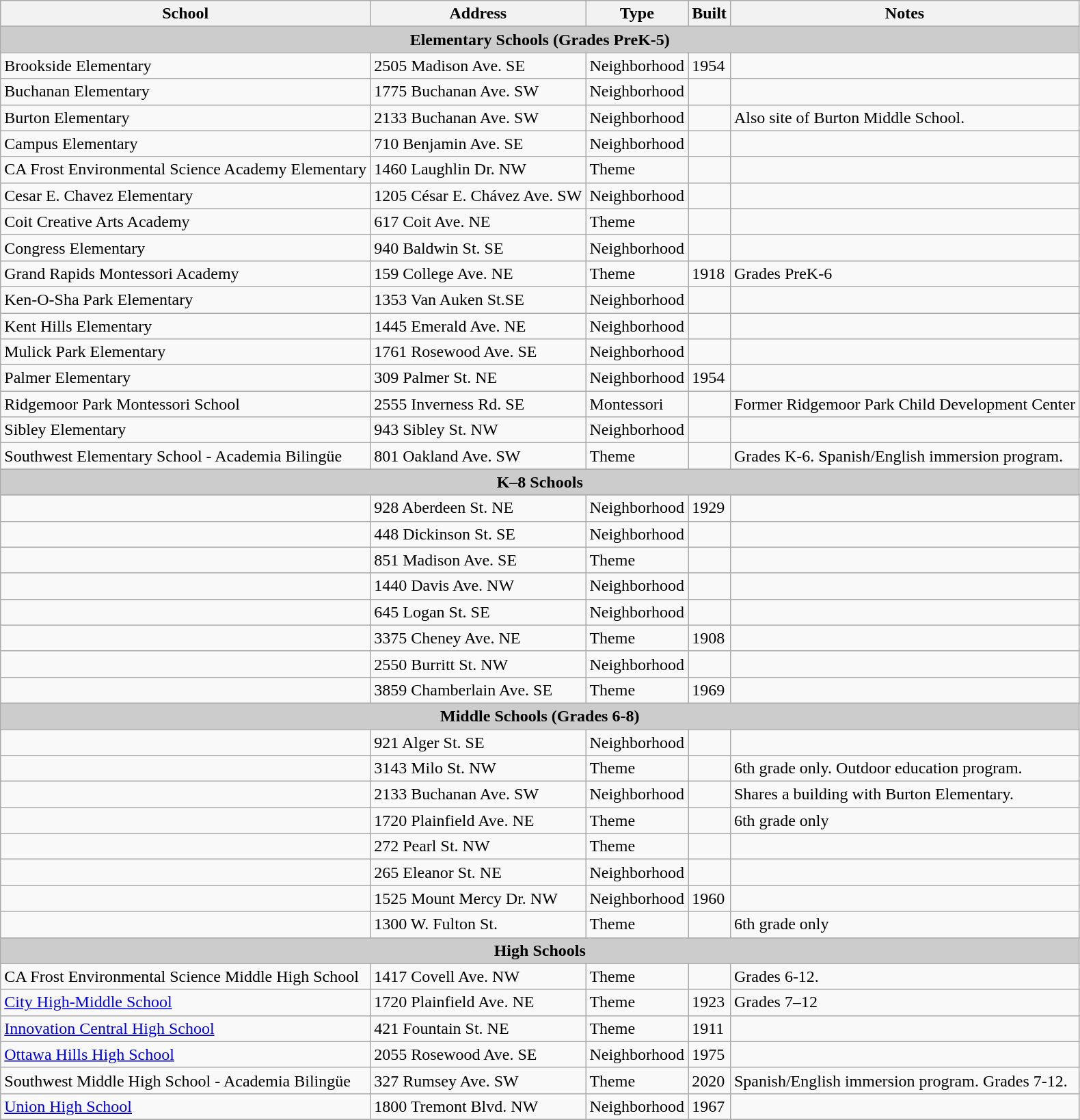<table class="wikitable sortable">
<tr>
<th>School</th>
<th>Address</th>
<th>Type</th>
<th>Built</th>
<th>Notes</th>
</tr>
<tr>
<th colspan="5" style="background:#ccc;">Elementary Schools (Grades PreK-5)</th>
</tr>
<tr>
<td>Brookside Elementary</td>
<td>2505 Madison Ave. SE</td>
<td>Neighborhood</td>
<td>1954</td>
<td></td>
</tr>
<tr>
<td>Buchanan Elementary</td>
<td>1775 Buchanan Ave. SW</td>
<td>Neighborhood</td>
<td></td>
<td></td>
</tr>
<tr>
<td>Burton Elementary</td>
<td>2133 Buchanan Ave. SW</td>
<td>Neighborhood</td>
<td></td>
<td>Also site of Burton Middle School.</td>
</tr>
<tr>
<td>Campus Elementary</td>
<td>710 Benjamin Ave. SE</td>
<td>Neighborhood</td>
<td></td>
<td></td>
</tr>
<tr>
<td>CA Frost Environmental Science Academy Elementary</td>
<td>1460 Laughlin Dr. NW</td>
<td>Theme</td>
<td></td>
</tr>
<tr>
<td>Cesar E. Chavez Elementary</td>
<td>1205 César E. Chávez Ave. SW</td>
<td>Neighborhood</td>
<td></td>
<td></td>
</tr>
<tr>
<td>Coit Creative Arts Academy</td>
<td>617 Coit Ave. NE</td>
<td>Theme</td>
<td></td>
<td></td>
</tr>
<tr>
<td>Congress Elementary</td>
<td>940 Baldwin St. SE</td>
<td>Neighborhood</td>
<td></td>
<td></td>
</tr>
<tr>
<td>Grand Rapids Montessori Academy</td>
<td>159 College Ave. NE</td>
<td>Theme</td>
<td>1918</td>
<td>Grades PreK-6</td>
</tr>
<tr>
<td>Ken-O-Sha Park Elementary</td>
<td>1353 Van Auken St.SE</td>
<td>Neighborhood</td>
<td></td>
<td></td>
</tr>
<tr>
<td>Kent Hills Elementary</td>
<td>1445 Emerald Ave. NE</td>
<td>Neighborhood</td>
<td></td>
<td></td>
</tr>
<tr>
<td>Mulick Park Elementary</td>
<td>1761 Rosewood Ave. SE</td>
<td>Neighborhood</td>
<td></td>
<td></td>
</tr>
<tr>
<td>Palmer Elementary</td>
<td>309 Palmer St. NE</td>
<td>Neighborhood</td>
<td>1954</td>
<td></td>
</tr>
<tr>
<td>Ridgemoor Park Montessori School</td>
<td>2555 Inverness Rd. SE</td>
<td>Montessori</td>
<td></td>
<td>Former Ridgemoor Park Child Development Center</td>
</tr>
<tr>
<td>Sibley Elementary</td>
<td>943 Sibley St. NW</td>
<td>Neighborhood</td>
<td></td>
<td></td>
</tr>
<tr>
<td>Southwest Elementary School - Academia Bilingüe</td>
<td>801 Oakland Ave. SW</td>
<td>Theme</td>
<td></td>
<td>Grades K-6. Spanish/English immersion program.</td>
</tr>
<tr>
<th colspan="5" style="background:#ccc;">K–8 Schools</th>
</tr>
<tr>
<td></td>
<td>928 Aberdeen St. NE</td>
<td>Neighborhood</td>
<td>1929</td>
<td></td>
</tr>
<tr>
<td></td>
<td>448 Dickinson St. SE</td>
<td>Neighborhood</td>
<td></td>
<td></td>
</tr>
<tr>
<td></td>
<td>851 Madison Ave. SE</td>
<td>Theme</td>
<td></td>
<td></td>
</tr>
<tr>
<td></td>
<td>1440 Davis Ave. NW</td>
<td>Neighborhood</td>
<td></td>
<td></td>
</tr>
<tr>
<td></td>
<td>645 Logan St. SE</td>
<td>Neighborhood</td>
<td></td>
<td></td>
</tr>
<tr>
<td></td>
<td>3375 Cheney Ave. NE</td>
<td>Theme</td>
<td>1908</td>
<td></td>
</tr>
<tr>
<td></td>
<td>2550 Burritt St. NW</td>
<td>Neighborhood</td>
<td></td>
<td></td>
</tr>
<tr>
<td></td>
<td>3859 Chamberlain Ave. SE</td>
<td>Theme</td>
<td>1969</td>
<td></td>
</tr>
<tr>
<th colspan="5" style="background:#ccc;">Middle Schools (Grades 6-8)</th>
</tr>
<tr>
<td></td>
<td>921 Alger St. SE</td>
<td>Neighborhood</td>
<td></td>
<td></td>
</tr>
<tr>
<td></td>
<td>3143 Milo St. NW</td>
<td>Theme</td>
<td></td>
<td>6th grade only. Outdoor education program.</td>
</tr>
<tr>
<td></td>
<td>2133 Buchanan Ave. SW</td>
<td>Neighborhood</td>
<td></td>
<td>Shares a building with Burton Elementary.</td>
</tr>
<tr>
<td></td>
<td>1720 Plainfield Ave. NE</td>
<td>Theme</td>
<td></td>
<td>6th grade only</td>
</tr>
<tr>
<td></td>
<td>272 Pearl St. NW</td>
<td>Theme</td>
<td></td>
<td></td>
</tr>
<tr>
<td></td>
<td>265 Eleanor St. NE</td>
<td>Neighborhood</td>
<td></td>
<td></td>
</tr>
<tr>
<td></td>
<td>1525 Mount Mercy Dr. NW</td>
<td>Neighborhood</td>
<td>1960</td>
<td></td>
</tr>
<tr>
<td></td>
<td>1300 W. Fulton St.</td>
<td>Theme</td>
<td></td>
<td>6th grade only</td>
</tr>
<tr>
<th colspan="5" style="background:#ccc;">High Schools</th>
</tr>
<tr>
<td>CA Frost Environmental Science Middle High School</td>
<td>1417 Covell Ave. NW</td>
<td>Theme</td>
<td></td>
<td>Grades 6-12.</td>
</tr>
<tr>
<td><a href='#'>City High-Middle School</a></td>
<td>1720 Plainfield Ave. NE</td>
<td>Theme</td>
<td>1923</td>
<td>Grades 7–12</td>
</tr>
<tr>
<td><a href='#'>Innovation Central High School</a></td>
<td>421 Fountain St. NE</td>
<td>Theme</td>
<td>1911</td>
<td></td>
</tr>
<tr>
<td><a href='#'>Ottawa Hills High School</a></td>
<td>2055 Rosewood Ave. SE</td>
<td>Neighborhood</td>
<td>1975</td>
<td></td>
</tr>
<tr>
<td>Southwest Middle High School - Academia Bilingüe</td>
<td>327 Rumsey Ave. SW</td>
<td>Theme</td>
<td>2020</td>
<td>Spanish/English immersion program. Grades 7-12.</td>
</tr>
<tr>
<td><a href='#'>Union High School</a></td>
<td>1800 Tremont Blvd. NW</td>
<td>Neighborhood</td>
<td>1967</td>
<td></td>
</tr>
<tr>
</tr>
</table>
